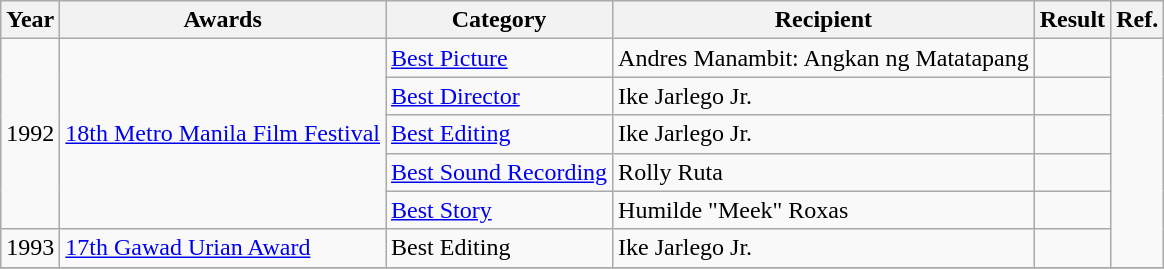<table class="wikitable">
<tr>
<th>Year</th>
<th>Awards</th>
<th>Category</th>
<th>Recipient</th>
<th>Result</th>
<th>Ref.</th>
</tr>
<tr>
<td rowspan="5">1992</td>
<td rowspan="5"><a href='#'>18th Metro Manila Film Festival</a></td>
<td><a href='#'>Best Picture</a></td>
<td>Andres Manambit: Angkan ng Matatapang</td>
<td></td>
<td rowspan="6"></td>
</tr>
<tr>
<td><a href='#'>Best Director</a></td>
<td>Ike Jarlego Jr.</td>
<td></td>
</tr>
<tr>
<td><a href='#'>Best Editing</a></td>
<td>Ike Jarlego Jr.</td>
<td></td>
</tr>
<tr>
<td><a href='#'>Best Sound Recording</a></td>
<td>Rolly Ruta</td>
<td></td>
</tr>
<tr>
<td><a href='#'>Best Story</a></td>
<td>Humilde "Meek" Roxas</td>
<td></td>
</tr>
<tr>
<td>1993</td>
<td><a href='#'>17th Gawad Urian Award</a></td>
<td>Best Editing</td>
<td>Ike Jarlego Jr.</td>
<td></td>
</tr>
<tr>
</tr>
</table>
